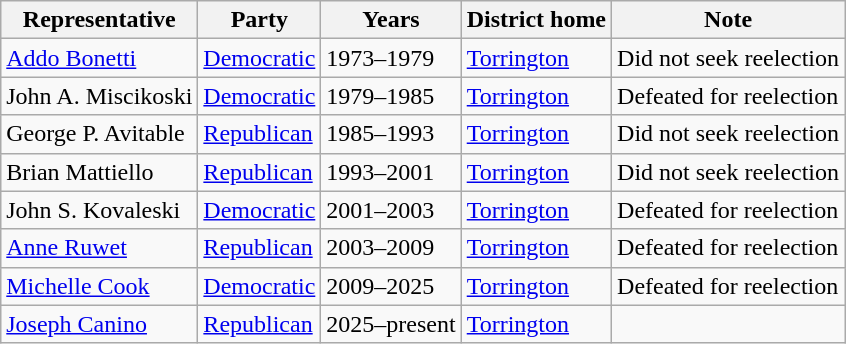<table class=wikitable>
<tr valign=bottom>
<th>Representative</th>
<th>Party</th>
<th>Years</th>
<th>District home</th>
<th>Note</th>
</tr>
<tr>
<td><a href='#'>Addo Bonetti</a></td>
<td><a href='#'>Democratic</a></td>
<td>1973–1979</td>
<td><a href='#'>Torrington</a></td>
<td>Did not seek reelection</td>
</tr>
<tr>
<td>John A. Miscikoski</td>
<td><a href='#'>Democratic</a></td>
<td>1979–1985</td>
<td><a href='#'>Torrington</a></td>
<td>Defeated for reelection</td>
</tr>
<tr>
<td>George P. Avitable</td>
<td><a href='#'>Republican</a></td>
<td>1985–1993</td>
<td><a href='#'>Torrington</a></td>
<td>Did not seek reelection</td>
</tr>
<tr>
<td>Brian Mattiello</td>
<td><a href='#'>Republican</a></td>
<td>1993–2001</td>
<td><a href='#'>Torrington</a></td>
<td>Did not seek reelection</td>
</tr>
<tr>
<td>John S. Kovaleski</td>
<td><a href='#'>Democratic</a></td>
<td>2001–2003</td>
<td><a href='#'>Torrington</a></td>
<td>Defeated for reelection</td>
</tr>
<tr>
<td><a href='#'>Anne Ruwet</a></td>
<td><a href='#'>Republican</a></td>
<td>2003–2009</td>
<td><a href='#'>Torrington</a></td>
<td>Defeated for reelection</td>
</tr>
<tr>
<td><a href='#'>Michelle Cook</a></td>
<td><a href='#'>Democratic</a></td>
<td>2009–2025</td>
<td><a href='#'>Torrington</a></td>
<td>Defeated for reelection</td>
</tr>
<tr>
<td><a href='#'>Joseph Canino</a></td>
<td><a href='#'>Republican</a></td>
<td>2025–present</td>
<td><a href='#'>Torrington</a></td>
<td></td>
</tr>
</table>
